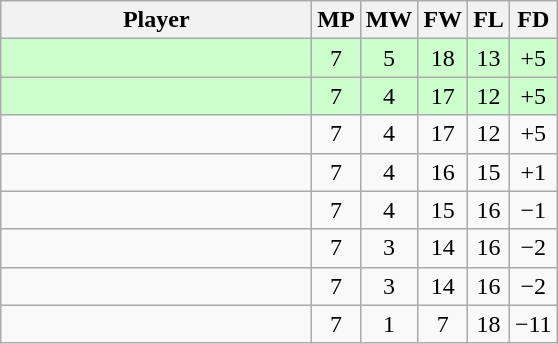<table class="wikitable" style="text-align: center;">
<tr>
<th width=200>Player</th>
<th width=20>MP</th>
<th width=20>MW</th>
<th width=20>FW</th>
<th width=20>FL</th>
<th width=20>FD</th>
</tr>
<tr style="background:#ccffcc;">
<td style="text-align:left;"><strong></strong></td>
<td>7</td>
<td>5</td>
<td>18</td>
<td>13</td>
<td>+5</td>
</tr>
<tr style="background:#ccffcc;">
<td style="text-align:left;"><strong></strong></td>
<td>7</td>
<td>4</td>
<td>17</td>
<td>12</td>
<td>+5</td>
</tr>
<tr>
<td style="text-align:left;"></td>
<td>7</td>
<td>4</td>
<td>17</td>
<td>12</td>
<td>+5</td>
</tr>
<tr>
<td style="text-align:left;"></td>
<td>7</td>
<td>4</td>
<td>16</td>
<td>15</td>
<td>+1</td>
</tr>
<tr>
<td style="text-align:left;"></td>
<td>7</td>
<td>4</td>
<td>15</td>
<td>16</td>
<td>−1</td>
</tr>
<tr>
<td style="text-align:left;"></td>
<td>7</td>
<td>3</td>
<td>14</td>
<td>16</td>
<td>−2</td>
</tr>
<tr>
<td style="text-align:left;"></td>
<td>7</td>
<td>3</td>
<td>14</td>
<td>16</td>
<td>−2</td>
</tr>
<tr>
<td style="text-align:left;"></td>
<td>7</td>
<td>1</td>
<td>7</td>
<td>18</td>
<td>−11</td>
</tr>
</table>
